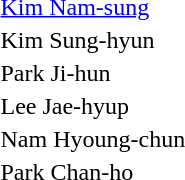<table>
<tr>
<th></th>
<td> <a href='#'>Kim Nam-sung</a></td>
</tr>
<tr>
<th></th>
<td>Kim Sung-hyun</td>
</tr>
<tr>
<th></th>
<td>Park Ji-hun</td>
</tr>
<tr>
<td></td>
<td>Lee Jae-hyup</td>
</tr>
<tr>
<th></th>
<td>Nam Hyoung-chun</td>
</tr>
<tr>
<td></td>
<td>Park Chan-ho</td>
</tr>
</table>
